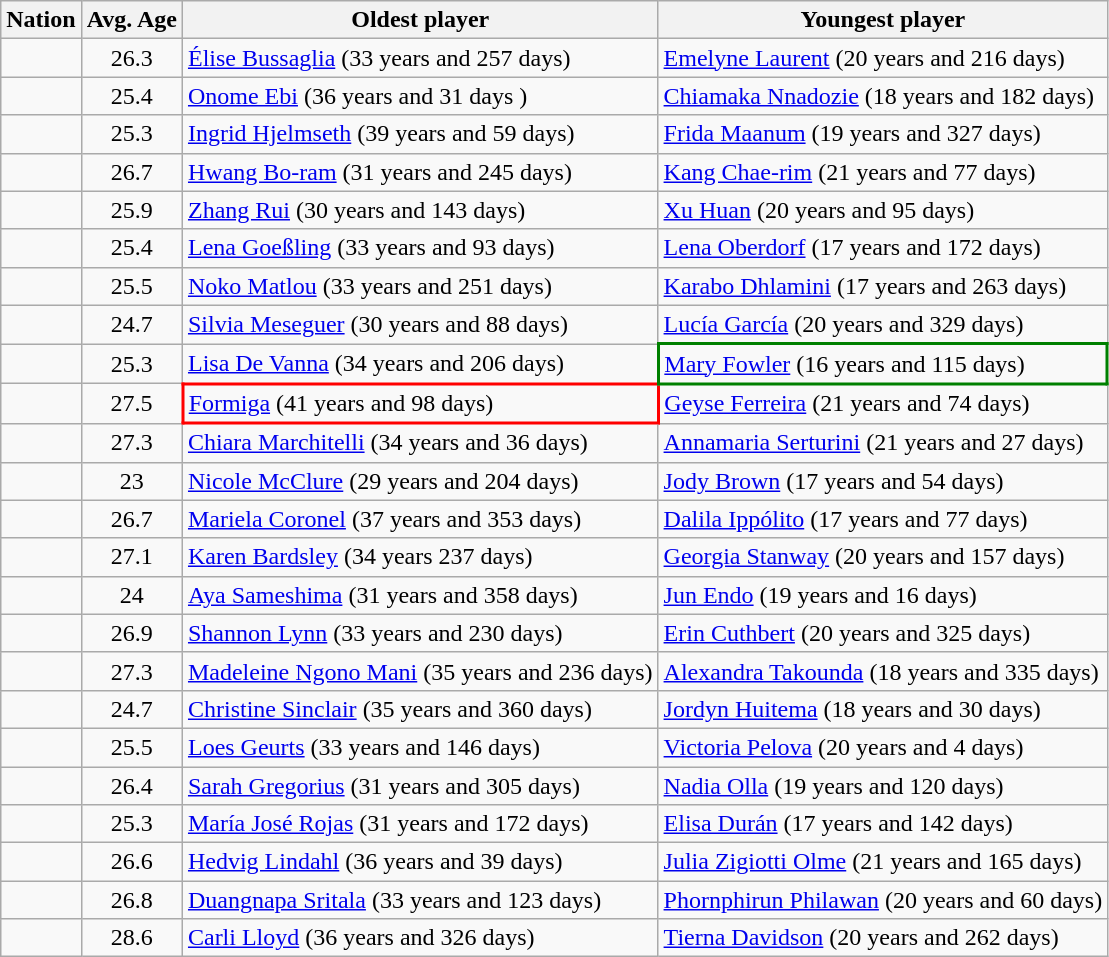<table class="wikitable sortable">
<tr>
<th>Nation</th>
<th>Avg. Age</th>
<th>Oldest player</th>
<th>Youngest player</th>
</tr>
<tr>
<td></td>
<td align=center>26.3</td>
<td data-sort-value="33.257"><a href='#'>Élise Bussaglia</a> (33 years and 257 days)</td>
<td data-sort-value="20.216"><a href='#'>Emelyne Laurent</a> (20 years and 216 days)</td>
</tr>
<tr>
<td></td>
<td align=center>25.4</td>
<td data-sort-value="36.031"><a href='#'>Onome Ebi</a> (36 years and 31 days )</td>
<td data-sort-value="18.182"><a href='#'>Chiamaka Nnadozie</a> (18 years and 182 days)</td>
</tr>
<tr>
<td></td>
<td align=center>25.3</td>
<td data-sort-value="39.059"><a href='#'>Ingrid Hjelmseth</a> (39 years and 59 days)</td>
<td data-sort-value="19.327"><a href='#'>Frida Maanum</a> (19 years and 327 days)</td>
</tr>
<tr>
<td></td>
<td align=center>26.7</td>
<td data-sort-value="31.245"><a href='#'>Hwang Bo-ram</a> (31 years and 245 days)</td>
<td data-sort-value="21.077"><a href='#'>Kang Chae-rim</a> (21 years and 77 days)</td>
</tr>
<tr>
<td></td>
<td align=center>25.9</td>
<td data-sort-value="30.143"><a href='#'>Zhang Rui</a> (30 years and 143 days)</td>
<td data-sort-value="20.095"><a href='#'>Xu Huan</a> (20 years and 95 days)</td>
</tr>
<tr>
<td></td>
<td align=center>25.4</td>
<td data-sort-value="33.093"><a href='#'>Lena Goeßling</a> (33 years and 93 days)</td>
<td data-sort-value="17.172"><a href='#'>Lena Oberdorf</a> (17 years and 172 days)</td>
</tr>
<tr>
<td></td>
<td align=center>25.5</td>
<td data-sort-value="33.251"><a href='#'>Noko Matlou</a> (33 years and 251 days)</td>
<td data-sort-value="17.263"><a href='#'>Karabo Dhlamini</a> (17 years and 263 days)</td>
</tr>
<tr>
<td></td>
<td align=center>24.7</td>
<td data-sort-value="30.088"><a href='#'>Silvia Meseguer</a> (30 years and 88 days)</td>
<td data-sort-value="20.329"><a href='#'>Lucía García</a> (20 years and 329 days)</td>
</tr>
<tr>
<td></td>
<td align=center>25.3</td>
<td data-sort-value="34.206"><a href='#'>Lisa De Vanna</a> (34 years and 206 days)</td>
<td style="border: 2px solid green" data-sort-value="16.115"><a href='#'>Mary Fowler</a> (16 years and 115 days)</td>
</tr>
<tr>
<td></td>
<td align=center>27.5</td>
<td style="border:2px solid red" data-sort-value="41.098"><a href='#'>Formiga</a> (41 years and 98 days)</td>
<td data-sort-value="21.074"><a href='#'>Geyse Ferreira</a> (21 years and 74 days)</td>
</tr>
<tr>
<td></td>
<td align=center>27.3</td>
<td data-sort-value="34.036"><a href='#'>Chiara Marchitelli</a> (34 years and 36 days)</td>
<td data-sort-value="21.027"><a href='#'>Annamaria Serturini</a> (21 years and 27 days)</td>
</tr>
<tr>
<td></td>
<td align=center>23</td>
<td data-sort-value="29.204"><a href='#'>Nicole McClure</a> (29 years and 204 days)</td>
<td data-sort-value="17.054"><a href='#'>Jody Brown</a> (17 years and 54 days)</td>
</tr>
<tr>
<td></td>
<td align=center>26.7</td>
<td data-sort-value="37.353"><a href='#'>Mariela Coronel</a> (37 years and 353 days)</td>
<td data-sort-value="17.077"><a href='#'>Dalila Ippólito</a> (17 years and 77 days)</td>
</tr>
<tr>
<td></td>
<td align=center>27.1</td>
<td data-sort-value="34.237"><a href='#'>Karen Bardsley</a> (34 years 237 days)</td>
<td data-sort-value="20.157"><a href='#'>Georgia Stanway</a> (20 years and 157 days)</td>
</tr>
<tr>
<td></td>
<td align=center>24</td>
<td data-sort-value="31.358"><a href='#'>Aya Sameshima</a> (31 years and 358 days)</td>
<td data-sort-value="19.016"><a href='#'>Jun Endo</a> (19 years and 16 days)</td>
</tr>
<tr>
<td></td>
<td align=center>26.9</td>
<td data-sort-value="33.230"><a href='#'>Shannon Lynn</a> (33 years and 230 days)</td>
<td data-sort-value="20.325"><a href='#'>Erin Cuthbert</a> (20 years and 325 days)</td>
</tr>
<tr>
<td></td>
<td align=center>27.3</td>
<td data-sort-value="35.236"><a href='#'>Madeleine Ngono Mani</a> (35 years and 236 days)</td>
<td data-sort-value="18.335"><a href='#'>Alexandra Takounda</a> (18 years and 335 days)</td>
</tr>
<tr>
<td></td>
<td align=center>24.7</td>
<td data-sort-value="35.360"><a href='#'>Christine Sinclair</a> (35 years and 360 days)</td>
<td data-sort-value="18.030"><a href='#'>Jordyn Huitema</a> (18 years and 30 days)</td>
</tr>
<tr>
<td></td>
<td align=center>25.5</td>
<td data-sort-value="33.146"><a href='#'>Loes Geurts</a> (33 years and 146 days)</td>
<td data-sort-value="20.004"><a href='#'>Victoria Pelova</a> (20 years and 4 days)</td>
</tr>
<tr>
<td></td>
<td align=center>26.4</td>
<td data-sort-value="31.305"><a href='#'>Sarah Gregorius</a> (31 years and 305 days)</td>
<td data-sort-value="19.120"><a href='#'>Nadia Olla</a> (19 years and 120 days)</td>
</tr>
<tr>
<td></td>
<td align=center>25.3</td>
<td data-sort-value="31.172"><a href='#'>María José Rojas</a> (31 years and 172 days)</td>
<td data-sort-value="17.142"><a href='#'>Elisa Durán</a> (17 years and 142 days)</td>
</tr>
<tr>
<td></td>
<td align=center>26.6</td>
<td data-sort-value="36.039"><a href='#'>Hedvig Lindahl</a> (36 years and 39 days)</td>
<td data-sort-value="21.165"><a href='#'>Julia Zigiotti Olme</a> (21 years and 165 days)</td>
</tr>
<tr>
<td></td>
<td align=center>26.8</td>
<td data-sort-value="33.123"><a href='#'>Duangnapa Sritala</a> (33 years and 123 days)</td>
<td data-sort-value="20.060"><a href='#'>Phornphirun Philawan</a> (20 years and 60 days)</td>
</tr>
<tr>
<td></td>
<td align=center>28.6</td>
<td data-sort-value="36.326"><a href='#'>Carli Lloyd</a> (36 years and 326 days)</td>
<td data-sort-value="20.262"><a href='#'>Tierna Davidson</a> (20 years and 262 days)</td>
</tr>
</table>
